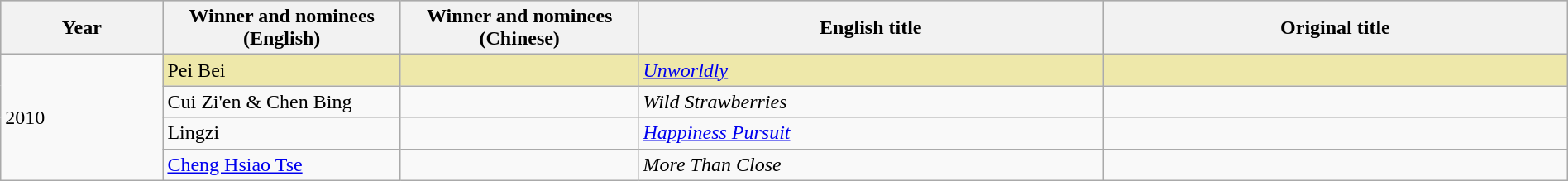<table class="wikitable" style="width:100%;">
<tr style="background:#bebebe">
<th width="100"><strong>Year</strong></th>
<th width="150"><strong>Winner and nominees<br>(English)</strong></th>
<th width="150"><strong>Winner and nominees<br>(Chinese)</strong></th>
<th width="300"><strong>English title</strong></th>
<th width="300"><strong>Original title</strong></th>
</tr>
<tr>
<td rowspan="4">2010</td>
<td style="background:#EEE8AA;">Pei Bei</td>
<td style="background:#EEE8AA;"></td>
<td style="background:#EEE8AA;"><em><a href='#'>Unworldly</a></em></td>
<td style="background:#EEE8AA;"></td>
</tr>
<tr>
<td>Cui Zi'en & Chen Bing</td>
<td></td>
<td><em>Wild Strawberries</em></td>
<td></td>
</tr>
<tr>
<td>Lingzi</td>
<td></td>
<td><em><a href='#'>Happiness Pursuit</a></em></td>
<td></td>
</tr>
<tr>
<td><a href='#'>Cheng Hsiao Tse</a></td>
<td></td>
<td><em>More Than Close</em></td>
<td></td>
</tr>
</table>
